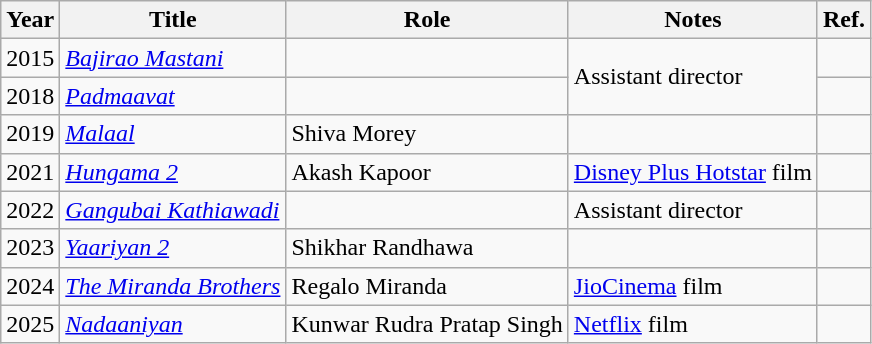<table class="wikitable sortable plainrowheaders">
<tr style="text-align:center;">
<th scope="col">Year</th>
<th scope="col">Title</th>
<th scope="col">Role</th>
<th scope="col" class="unsortable">Notes</th>
<th scope="col" class="unsortable">Ref.</th>
</tr>
<tr>
<td>2015</td>
<td><em><a href='#'>Bajirao Mastani</a></em></td>
<td></td>
<td rowspan="2">Assistant director</td>
<td></td>
</tr>
<tr>
<td>2018</td>
<td><em><a href='#'>Padmaavat</a></em></td>
<td></td>
<td></td>
</tr>
<tr>
<td>2019</td>
<td><em><a href='#'>Malaal</a></em></td>
<td>Shiva Morey</td>
<td></td>
<td></td>
</tr>
<tr>
<td>2021</td>
<td><em><a href='#'>Hungama 2</a></em></td>
<td>Akash Kapoor</td>
<td><a href='#'>Disney Plus Hotstar</a> film</td>
<td></td>
</tr>
<tr>
<td>2022</td>
<td><em><a href='#'>Gangubai Kathiawadi</a></em></td>
<td></td>
<td>Assistant director</td>
<td></td>
</tr>
<tr>
<td>2023</td>
<td><em><a href='#'>Yaariyan 2</a></em></td>
<td>Shikhar Randhawa</td>
<td></td>
<td></td>
</tr>
<tr>
<td>2024</td>
<td><em><a href='#'>The Miranda Brothers</a></em></td>
<td>Regalo Miranda</td>
<td><a href='#'>JioCinema</a> film</td>
<td></td>
</tr>
<tr>
<td>2025</td>
<td><em><a href='#'>Nadaaniyan</a></em></td>
<td>Kunwar Rudra Pratap Singh</td>
<td><a href='#'>Netflix</a> film</td>
<td></td>
</tr>
</table>
